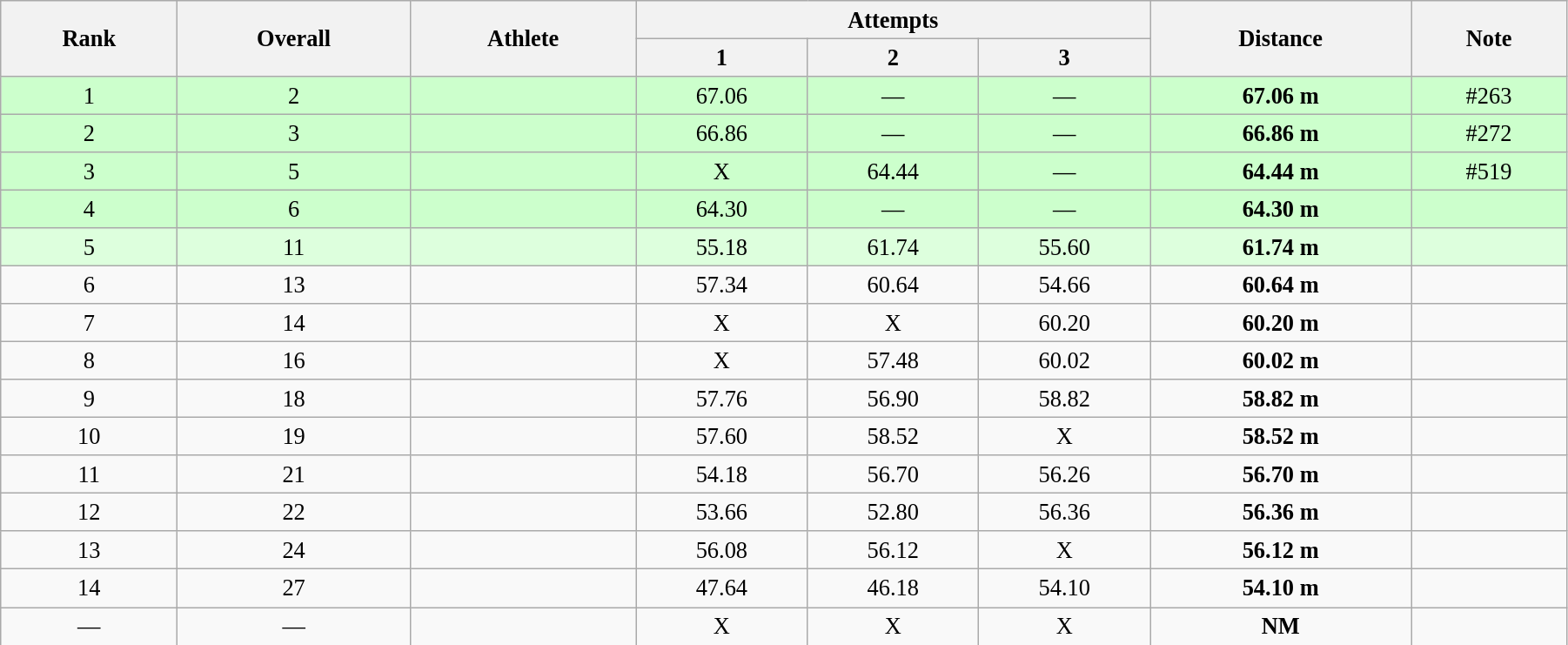<table class="wikitable" style=" text-align:center; font-size:110%;" width="95%">
<tr>
<th rowspan="2">Rank</th>
<th rowspan="2">Overall</th>
<th rowspan="2">Athlete</th>
<th colspan="3">Attempts</th>
<th rowspan="2">Distance</th>
<th rowspan="2">Note</th>
</tr>
<tr>
<th>1</th>
<th>2</th>
<th>3</th>
</tr>
<tr style="background:#ccffcc;">
<td>1</td>
<td>2</td>
<td align=left></td>
<td>67.06</td>
<td>—</td>
<td>—</td>
<td><strong>67.06 m</strong></td>
<td>#263</td>
</tr>
<tr style="background:#ccffcc;">
<td>2</td>
<td>3</td>
<td align=left></td>
<td>66.86</td>
<td>—</td>
<td>—</td>
<td><strong>66.86 m</strong></td>
<td>#272</td>
</tr>
<tr style="background:#ccffcc;">
<td>3</td>
<td>5</td>
<td align=left></td>
<td>X</td>
<td>64.44</td>
<td>—</td>
<td><strong>64.44 m</strong></td>
<td>#519</td>
</tr>
<tr style="background:#ccffcc;">
<td>4</td>
<td>6</td>
<td align=left></td>
<td>64.30</td>
<td>—</td>
<td>—</td>
<td><strong>64.30 m</strong></td>
<td></td>
</tr>
<tr style="background:#ddffdd;">
<td>5</td>
<td>11</td>
<td align=left></td>
<td>55.18</td>
<td>61.74</td>
<td>55.60</td>
<td><strong>61.74 m</strong></td>
<td></td>
</tr>
<tr>
<td>6</td>
<td>13</td>
<td align=left></td>
<td>57.34</td>
<td>60.64</td>
<td>54.66</td>
<td><strong>60.64 m</strong></td>
<td></td>
</tr>
<tr>
<td>7</td>
<td>14</td>
<td align=left></td>
<td>X</td>
<td>X</td>
<td>60.20</td>
<td><strong>60.20 m</strong></td>
<td></td>
</tr>
<tr>
<td>8</td>
<td>16</td>
<td align=left></td>
<td>X</td>
<td>57.48</td>
<td>60.02</td>
<td><strong>60.02 m</strong></td>
<td></td>
</tr>
<tr>
<td>9</td>
<td>18</td>
<td align=left></td>
<td>57.76</td>
<td>56.90</td>
<td>58.82</td>
<td><strong>58.82 m</strong></td>
<td></td>
</tr>
<tr>
<td>10</td>
<td>19</td>
<td align=left></td>
<td>57.60</td>
<td>58.52</td>
<td>X</td>
<td><strong>58.52 m</strong></td>
<td></td>
</tr>
<tr>
<td>11</td>
<td>21</td>
<td align=left></td>
<td>54.18</td>
<td>56.70</td>
<td>56.26</td>
<td><strong>56.70 m</strong></td>
<td></td>
</tr>
<tr>
<td>12</td>
<td>22</td>
<td align=left></td>
<td>53.66</td>
<td>52.80</td>
<td>56.36</td>
<td><strong>56.36 m</strong></td>
<td></td>
</tr>
<tr>
<td>13</td>
<td>24</td>
<td align=left></td>
<td>56.08</td>
<td>56.12</td>
<td>X</td>
<td><strong>56.12 m</strong></td>
<td></td>
</tr>
<tr>
<td>14</td>
<td>27</td>
<td align=left></td>
<td>47.64</td>
<td>46.18</td>
<td>54.10</td>
<td><strong>54.10 m</strong></td>
<td></td>
</tr>
<tr>
<td>—</td>
<td>—</td>
<td align=left></td>
<td>X</td>
<td>X</td>
<td>X</td>
<td><strong>NM</strong></td>
<td></td>
</tr>
</table>
